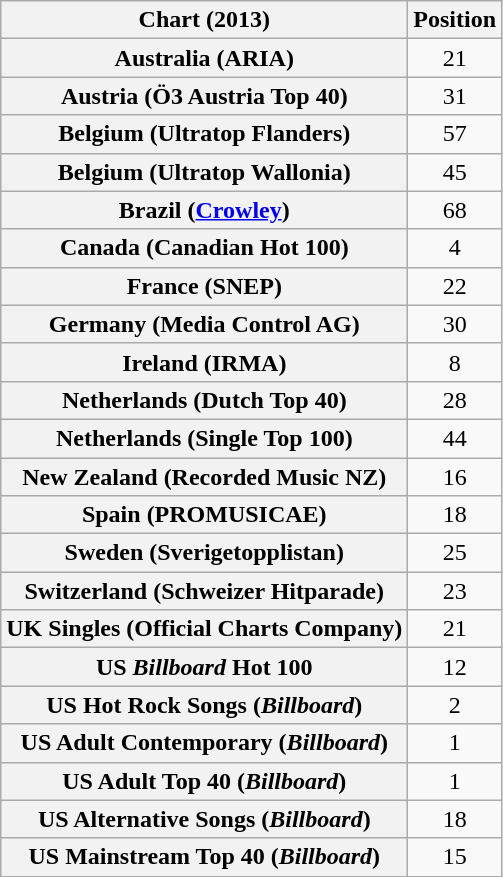<table class="wikitable plainrowheaders sortable" style="text-align:center;">
<tr>
<th>Chart (2013)</th>
<th>Position</th>
</tr>
<tr>
<th scope="row">Australia (ARIA)</th>
<td style="text-align:center;">21</td>
</tr>
<tr>
<th scope="row">Austria (Ö3 Austria Top 40)</th>
<td style="text-align:center;">31</td>
</tr>
<tr>
<th scope="row">Belgium (Ultratop Flanders)</th>
<td style="text-align:center;">57</td>
</tr>
<tr>
<th scope="row">Belgium (Ultratop Wallonia)</th>
<td style="text-align:center;">45</td>
</tr>
<tr>
<th scope="row">Brazil (<a href='#'>Crowley</a>)</th>
<td>68</td>
</tr>
<tr>
<th scope="row">Canada (Canadian Hot 100)</th>
<td>4</td>
</tr>
<tr>
<th scope="row">France (SNEP)</th>
<td style="text-align:center;">22</td>
</tr>
<tr>
<th scope="row">Germany (Media Control AG)</th>
<td style="text-align:center;">30</td>
</tr>
<tr>
<th scope="row">Ireland (IRMA)</th>
<td>8</td>
</tr>
<tr>
<th scope="row">Netherlands (Dutch Top 40)</th>
<td style="text-align:center;">28</td>
</tr>
<tr>
<th scope="row">Netherlands (Single Top 100)</th>
<td style="text-align:center;">44</td>
</tr>
<tr>
<th scope="row">New Zealand (Recorded Music NZ)</th>
<td style="text-align:center;">16</td>
</tr>
<tr>
<th scope="row">Spain (PROMUSICAE)</th>
<td style="text-align:center;">18</td>
</tr>
<tr>
<th scope="row">Sweden (Sverigetopplistan)</th>
<td style="text-align:center;">25</td>
</tr>
<tr>
<th scope="row">Switzerland (Schweizer Hitparade)</th>
<td style="text-align:center;">23</td>
</tr>
<tr>
<th scope="row">UK Singles (Official Charts Company)</th>
<td>21</td>
</tr>
<tr>
<th scope=row>US <em>Billboard</em> Hot 100</th>
<td style="text-align:center;">12</td>
</tr>
<tr>
<th scope="row">US Hot Rock Songs (<em>Billboard</em>)</th>
<td style="text-align:center;">2</td>
</tr>
<tr>
<th scope="row">US Adult Contemporary (<em>Billboard</em>)</th>
<td style="text-align:center;">1</td>
</tr>
<tr>
<th scope="row">US Adult Top 40 (<em>Billboard</em>)</th>
<td style="text-align:center;">1</td>
</tr>
<tr>
<th scope="row">US Alternative Songs (<em>Billboard</em>)</th>
<td style="text-align:center;">18</td>
</tr>
<tr>
<th scope="row">US Mainstream Top 40 (<em>Billboard</em>)</th>
<td style="text-align:center;">15</td>
</tr>
</table>
